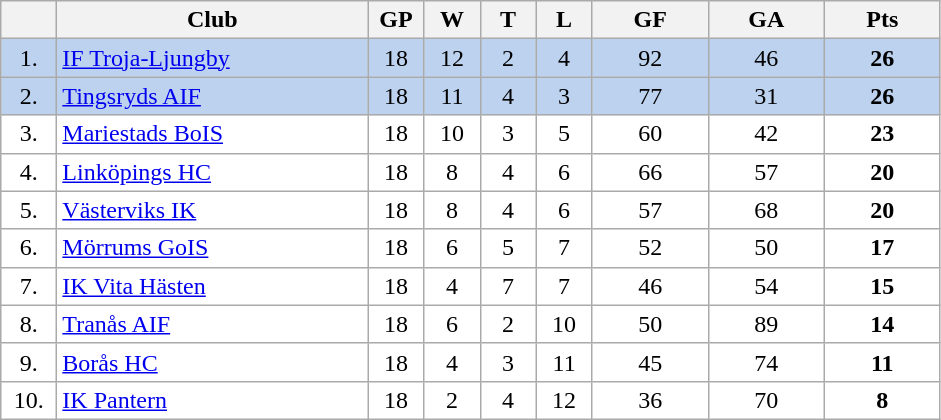<table class="wikitable">
<tr>
<th width="30"></th>
<th width="200">Club</th>
<th width="30">GP</th>
<th width="30">W</th>
<th width="30">T</th>
<th width="30">L</th>
<th width="70">GF</th>
<th width="70">GA</th>
<th width="70">Pts</th>
</tr>
<tr bgcolor="#BCD2EE" align="center">
<td>1.</td>
<td align="left"><a href='#'>IF Troja-Ljungby</a></td>
<td>18</td>
<td>12</td>
<td>2</td>
<td>4</td>
<td>92</td>
<td>46</td>
<td><strong>26</strong></td>
</tr>
<tr bgcolor="#BCD2EE" align="center">
<td>2.</td>
<td align="left"><a href='#'>Tingsryds AIF</a></td>
<td>18</td>
<td>11</td>
<td>4</td>
<td>3</td>
<td>77</td>
<td>31</td>
<td><strong>26</strong></td>
</tr>
<tr bgcolor="#FFFFFF" align="center">
<td>3.</td>
<td align="left"><a href='#'>Mariestads BoIS</a></td>
<td>18</td>
<td>10</td>
<td>3</td>
<td>5</td>
<td>60</td>
<td>42</td>
<td><strong>23</strong></td>
</tr>
<tr bgcolor="#FFFFFF" align="center">
<td>4.</td>
<td align="left"><a href='#'>Linköpings HC</a></td>
<td>18</td>
<td>8</td>
<td>4</td>
<td>6</td>
<td>66</td>
<td>57</td>
<td><strong>20</strong></td>
</tr>
<tr bgcolor="#FFFFFF" align="center">
<td>5.</td>
<td align="left"><a href='#'>Västerviks IK</a></td>
<td>18</td>
<td>8</td>
<td>4</td>
<td>6</td>
<td>57</td>
<td>68</td>
<td><strong>20</strong></td>
</tr>
<tr bgcolor="#FFFFFF" align="center">
<td>6.</td>
<td align="left"><a href='#'>Mörrums GoIS</a></td>
<td>18</td>
<td>6</td>
<td>5</td>
<td>7</td>
<td>52</td>
<td>50</td>
<td><strong>17</strong></td>
</tr>
<tr bgcolor="#FFFFFF" align="center">
<td>7.</td>
<td align="left"><a href='#'>IK Vita Hästen</a></td>
<td>18</td>
<td>4</td>
<td>7</td>
<td>7</td>
<td>46</td>
<td>54</td>
<td><strong>15</strong></td>
</tr>
<tr bgcolor="#FFFFFF" align="center">
<td>8.</td>
<td align="left"><a href='#'>Tranås AIF</a></td>
<td>18</td>
<td>6</td>
<td>2</td>
<td>10</td>
<td>50</td>
<td>89</td>
<td><strong>14</strong></td>
</tr>
<tr bgcolor="#FFFFFF" align="center">
<td>9.</td>
<td align="left"><a href='#'>Borås HC</a></td>
<td>18</td>
<td>4</td>
<td>3</td>
<td>11</td>
<td>45</td>
<td>74</td>
<td><strong>11</strong></td>
</tr>
<tr bgcolor="#FFFFFF" align="center">
<td>10.</td>
<td align="left"><a href='#'>IK Pantern</a></td>
<td>18</td>
<td>2</td>
<td>4</td>
<td>12</td>
<td>36</td>
<td>70</td>
<td><strong>8</strong></td>
</tr>
</table>
